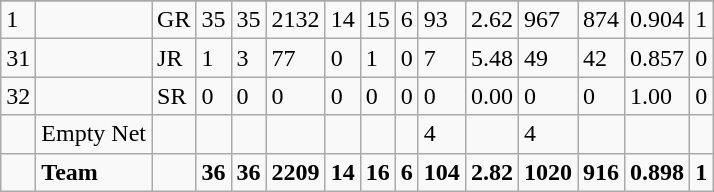<table class="wikitable sortable">
<tr>
</tr>
<tr>
<td>1</td>
<td></td>
<td>GR</td>
<td>35</td>
<td>35</td>
<td>2132</td>
<td>14</td>
<td>15</td>
<td>6</td>
<td>93</td>
<td>2.62</td>
<td>967</td>
<td>874</td>
<td>0.904</td>
<td>1</td>
</tr>
<tr>
<td>31</td>
<td></td>
<td>JR</td>
<td>1</td>
<td>3</td>
<td>77</td>
<td>0</td>
<td>1</td>
<td>0</td>
<td>7</td>
<td>5.48</td>
<td>49</td>
<td>42</td>
<td>0.857</td>
<td>0</td>
</tr>
<tr>
<td>32</td>
<td></td>
<td>SR</td>
<td>0</td>
<td>0</td>
<td>0</td>
<td>0</td>
<td>0</td>
<td>0</td>
<td>0</td>
<td>0.00</td>
<td>0</td>
<td>0</td>
<td>1.00</td>
<td>0</td>
</tr>
<tr>
<td></td>
<td>Empty Net</td>
<td></td>
<td></td>
<td></td>
<td></td>
<td></td>
<td></td>
<td></td>
<td>4</td>
<td></td>
<td>4</td>
<td></td>
<td></td>
<td></td>
</tr>
<tr class="sortbottom">
<td></td>
<td><strong>Team</strong></td>
<td></td>
<td><strong>36</strong></td>
<td><strong>36</strong></td>
<td><strong>2209</strong></td>
<td><strong>14</strong></td>
<td><strong>16</strong></td>
<td><strong>6</strong></td>
<td><strong>104</strong></td>
<td><strong>2.82</strong></td>
<td><strong>1020</strong></td>
<td><strong>916</strong></td>
<td><strong>0.898</strong></td>
<td><strong>1</strong></td>
</tr>
</table>
